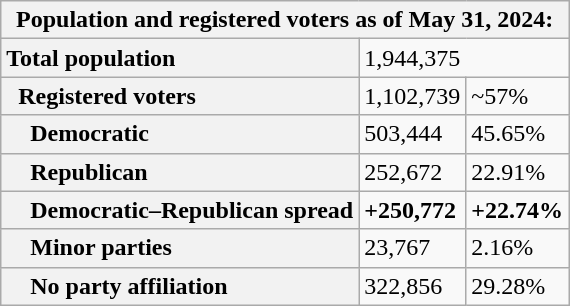<table class="wikitable">
<tr>
<th colspan="3">Population and registered voters as of May 31, 2024:</th>
</tr>
<tr>
<th scope="row" style="text-align: left;">Total population</th>
<td colspan="2">1,944,375</td>
</tr>
<tr>
<th scope="row" style="text-align: left;">  Registered voters</th>
<td>1,102,739</td>
<td>~57%</td>
</tr>
<tr>
<th scope="row" style="text-align: left;">    Democratic</th>
<td>503,444</td>
<td>45.65%</td>
</tr>
<tr>
<th scope="row" style="text-align: left;">    Republican</th>
<td>252,672</td>
<td>22.91%</td>
</tr>
<tr>
<th scope="row" style="text-align: left;">    Democratic–Republican spread</th>
<td><span><strong>+250,772</strong></span></td>
<td><span><strong>+22.74%</strong></span></td>
</tr>
<tr>
<th scope="row" style="text-align: left;">    Minor parties</th>
<td>23,767</td>
<td>2.16%</td>
</tr>
<tr>
<th scope="row" style="text-align: left;">    No party affiliation</th>
<td>322,856</td>
<td>29.28%</td>
</tr>
</table>
